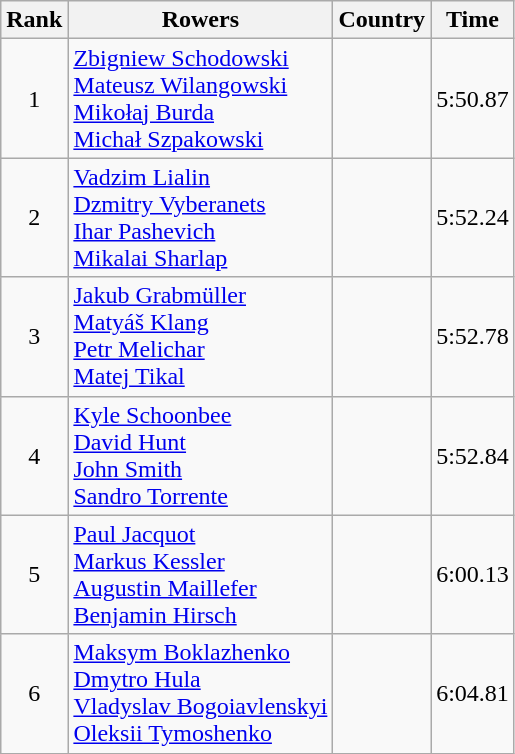<table class="wikitable" style="text-align:center">
<tr>
<th>Rank</th>
<th>Rowers</th>
<th>Country</th>
<th>Time</th>
</tr>
<tr>
<td>1</td>
<td align="left"><a href='#'>Zbigniew Schodowski</a><br><a href='#'>Mateusz Wilangowski</a><br><a href='#'>Mikołaj Burda</a><br><a href='#'>Michał Szpakowski</a></td>
<td align="left"></td>
<td>5:50.87</td>
</tr>
<tr>
<td>2</td>
<td align="left"><a href='#'>Vadzim Lialin</a><br><a href='#'>Dzmitry Vyberanets</a><br><a href='#'>Ihar Pashevich</a><br><a href='#'>Mikalai Sharlap</a></td>
<td align="left"></td>
<td>5:52.24</td>
</tr>
<tr>
<td>3</td>
<td align="left"><a href='#'>Jakub Grabmüller</a><br><a href='#'>Matyáš Klang</a><br><a href='#'>Petr Melichar</a><br><a href='#'>Matej Tikal</a></td>
<td align="left"></td>
<td>5:52.78</td>
</tr>
<tr>
<td>4</td>
<td align="left"><a href='#'>Kyle Schoonbee</a><br><a href='#'>David Hunt</a><br><a href='#'>John Smith</a><br><a href='#'>Sandro Torrente</a></td>
<td align="left"></td>
<td>5:52.84</td>
</tr>
<tr>
<td>5</td>
<td align="left"><a href='#'>Paul Jacquot</a><br><a href='#'>Markus Kessler</a><br><a href='#'>Augustin Maillefer</a><br><a href='#'>Benjamin Hirsch</a></td>
<td align="left"></td>
<td>6:00.13</td>
</tr>
<tr>
<td>6</td>
<td align="left"><a href='#'>Maksym Boklazhenko</a><br><a href='#'>Dmytro Hula</a><br><a href='#'>Vladyslav Bogoiavlenskyi</a><br><a href='#'>Oleksii Tymoshenko</a></td>
<td align="left"></td>
<td>6:04.81</td>
</tr>
</table>
